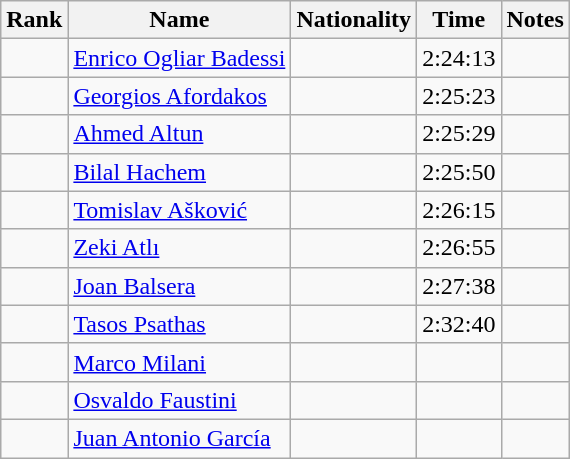<table class="wikitable sortable" style="text-align:center">
<tr>
<th>Rank</th>
<th>Name</th>
<th>Nationality</th>
<th>Time</th>
<th>Notes</th>
</tr>
<tr>
<td></td>
<td align=left><a href='#'>Enrico Ogliar Badessi</a></td>
<td align=left></td>
<td>2:24:13</td>
<td></td>
</tr>
<tr>
<td></td>
<td align=left><a href='#'>Georgios Afordakos</a></td>
<td align=left></td>
<td>2:25:23</td>
<td></td>
</tr>
<tr>
<td></td>
<td align=left><a href='#'>Ahmed Altun</a></td>
<td align=left></td>
<td>2:25:29</td>
<td></td>
</tr>
<tr>
<td></td>
<td align=left><a href='#'>Bilal Hachem</a></td>
<td align=left></td>
<td>2:25:50</td>
<td></td>
</tr>
<tr>
<td></td>
<td align=left><a href='#'>Tomislav Ašković</a></td>
<td align=left></td>
<td>2:26:15</td>
<td></td>
</tr>
<tr>
<td></td>
<td align=left><a href='#'>Zeki Atlı</a></td>
<td align=left></td>
<td>2:26:55</td>
<td></td>
</tr>
<tr>
<td></td>
<td align=left><a href='#'>Joan Balsera</a></td>
<td align=left></td>
<td>2:27:38</td>
<td></td>
</tr>
<tr>
<td></td>
<td align=left><a href='#'>Tasos Psathas</a></td>
<td align=left></td>
<td>2:32:40</td>
<td></td>
</tr>
<tr>
<td></td>
<td align=left><a href='#'>Marco Milani</a></td>
<td align=left></td>
<td></td>
<td></td>
</tr>
<tr>
<td></td>
<td align=left><a href='#'>Osvaldo Faustini</a></td>
<td align=left></td>
<td></td>
<td></td>
</tr>
<tr>
<td></td>
<td align=left><a href='#'>Juan Antonio García</a></td>
<td align=left></td>
<td></td>
<td></td>
</tr>
</table>
